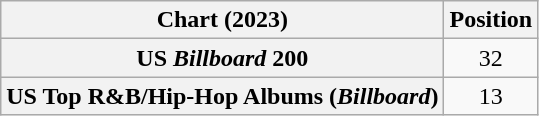<table class="wikitable sortable plainrowheaders" style="text-align:center">
<tr>
<th scope="col">Chart (2023)</th>
<th scope="col">Position</th>
</tr>
<tr>
<th scope="row">US <em>Billboard</em> 200</th>
<td>32</td>
</tr>
<tr>
<th scope="row">US Top R&B/Hip-Hop Albums (<em>Billboard</em>)</th>
<td>13</td>
</tr>
</table>
